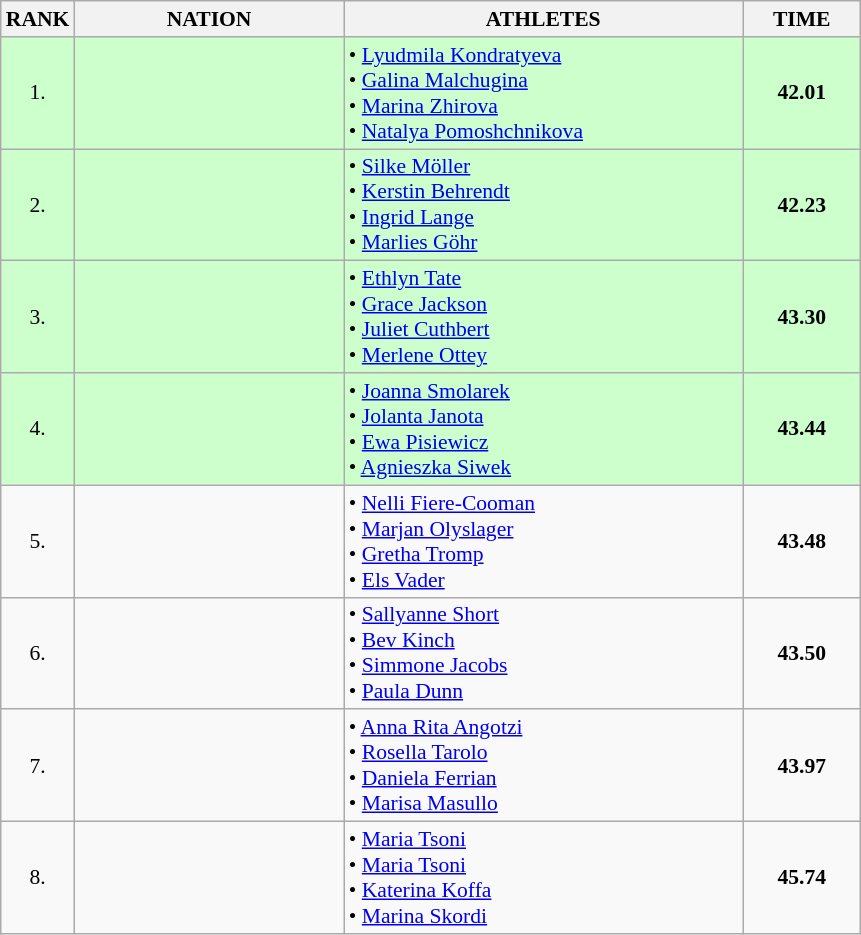<table class="wikitable" style="border-collapse: collapse; font-size: 90%;">
<tr>
<th>RANK</th>
<th style="width: 12em">NATION</th>
<th style="width: 18em">ATHLETES</th>
<th style="width: 5em">TIME</th>
</tr>
<tr style="background:#ccffcc;">
<td align="center">1.</td>
<td align="center"></td>
<td>• <a href='#'>Lyudmila Kondratyeva</a><br>• <a href='#'>Galina Malchugina</a><br>• <a href='#'>Marina Zhirova</a><br>• <a href='#'>Natalya Pomoshchnikova</a></td>
<td align="center"><strong>42.01</strong></td>
</tr>
<tr style="background:#ccffcc;">
<td align="center">2.</td>
<td align="center"></td>
<td>• <a href='#'>Silke Möller</a><br>• <a href='#'>Kerstin Behrendt</a><br>• <a href='#'>Ingrid Lange</a><br>• <a href='#'>Marlies Göhr</a></td>
<td align="center"><strong>42.23</strong></td>
</tr>
<tr style="background:#ccffcc;">
<td align="center">3.</td>
<td align="center"></td>
<td>• <a href='#'>Ethlyn Tate</a><br>• <a href='#'>Grace Jackson</a><br>• <a href='#'>Juliet Cuthbert</a><br>• <a href='#'>Merlene Ottey</a></td>
<td align="center"><strong>43.30</strong></td>
</tr>
<tr style="background:#ccffcc;">
<td align="center">4.</td>
<td align="center"></td>
<td>• <a href='#'>Joanna Smolarek</a><br>• <a href='#'>Jolanta Janota</a><br>• <a href='#'>Ewa Pisiewicz</a><br>• <a href='#'>Agnieszka Siwek</a></td>
<td align="center"><strong>43.44</strong></td>
</tr>
<tr>
<td align="center">5.</td>
<td align="center"></td>
<td>• <a href='#'>Nelli Fiere-Cooman</a><br>• <a href='#'>Marjan Olyslager</a><br>• <a href='#'>Gretha Tromp</a><br>• <a href='#'>Els Vader</a></td>
<td align="center"><strong>43.48</strong></td>
</tr>
<tr>
<td align="center">6.</td>
<td align="center"></td>
<td>• <a href='#'>Sallyanne Short</a><br>• <a href='#'>Bev Kinch</a><br>• <a href='#'>Simmone Jacobs</a><br>• <a href='#'>Paula Dunn</a></td>
<td align="center"><strong>43.50</strong></td>
</tr>
<tr>
<td align="center">7.</td>
<td align="center"></td>
<td>• <a href='#'>Anna Rita Angotzi</a><br>• <a href='#'>Rosella Tarolo</a><br>• <a href='#'>Daniela Ferrian</a><br>• <a href='#'>Marisa Masullo</a></td>
<td align="center"><strong>43.97</strong></td>
</tr>
<tr>
<td align="center">8.</td>
<td align="center"></td>
<td>• <a href='#'>Maria Tsoni</a><br>• <a href='#'>Maria Tsoni</a><br>• <a href='#'>Katerina Koffa</a><br>• <a href='#'>Marina Skordi</a></td>
<td align="center"><strong>45.74</strong></td>
</tr>
</table>
